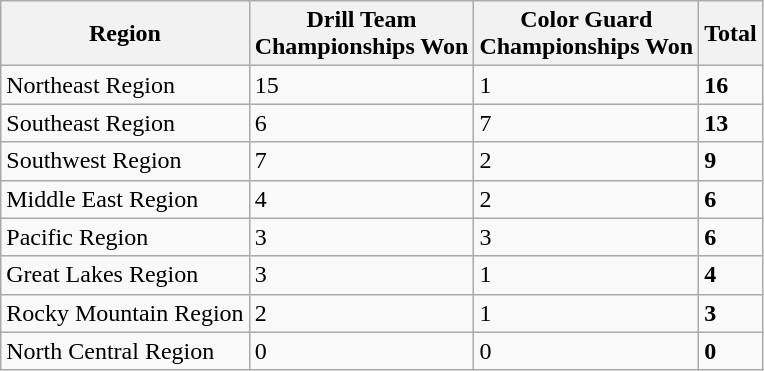<table class="wikitable">
<tr>
<th>Region</th>
<th>Drill Team<br>Championships Won</th>
<th>Color Guard<br>Championships Won</th>
<th>Total</th>
</tr>
<tr>
<td>Northeast Region</td>
<td>15</td>
<td>1</td>
<td><strong>16</strong></td>
</tr>
<tr>
<td>Southeast Region</td>
<td>6</td>
<td>7</td>
<td><strong>13</strong></td>
</tr>
<tr>
<td>Southwest Region</td>
<td>7</td>
<td>2</td>
<td><strong>9</strong></td>
</tr>
<tr>
<td>Middle East Region</td>
<td>4</td>
<td>2</td>
<td><strong>6</strong></td>
</tr>
<tr>
<td>Pacific Region</td>
<td>3</td>
<td>3</td>
<td><strong>6</strong></td>
</tr>
<tr>
<td>Great Lakes Region</td>
<td>3</td>
<td>1</td>
<td><strong>4</strong></td>
</tr>
<tr>
<td>Rocky Mountain Region</td>
<td>2</td>
<td>1</td>
<td><strong>3</strong></td>
</tr>
<tr>
<td>North Central Region</td>
<td>0</td>
<td>0</td>
<td><strong>0</strong></td>
</tr>
</table>
